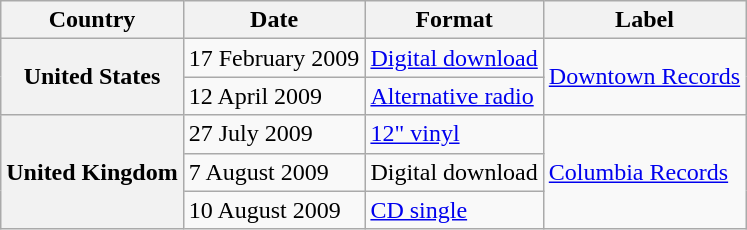<table class="wikitable plainrowheaders">
<tr>
<th scope="col">Country</th>
<th scope="col">Date</th>
<th scope="col">Format</th>
<th scope="col">Label</th>
</tr>
<tr>
<th scope="row" rowspan="2">United States</th>
<td>17 February 2009</td>
<td><a href='#'>Digital download</a></td>
<td rowspan="2"><a href='#'>Downtown Records</a></td>
</tr>
<tr>
<td>12 April 2009</td>
<td><a href='#'>Alternative radio</a></td>
</tr>
<tr>
<th scope="row" rowspan="3">United Kingdom</th>
<td>27 July 2009</td>
<td><a href='#'>12" vinyl</a></td>
<td rowspan="3"><a href='#'>Columbia Records</a></td>
</tr>
<tr>
<td>7 August 2009</td>
<td>Digital download</td>
</tr>
<tr>
<td>10 August 2009</td>
<td><a href='#'>CD single</a></td>
</tr>
</table>
